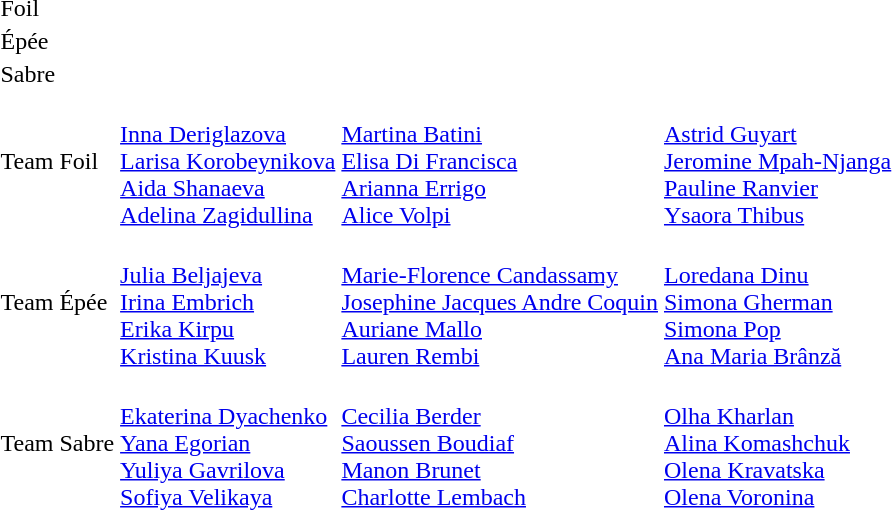<table>
<tr>
<td>Foil</td>
<td></td>
<td></td>
<td><br></td>
</tr>
<tr>
<td>Épée</td>
<td></td>
<td></td>
<td><br></td>
</tr>
<tr>
<td>Sabre</td>
<td></td>
<td></td>
<td><br></td>
</tr>
<tr>
<td>Team Foil</td>
<td> <br> <a href='#'>Inna Deriglazova</a> <br> <a href='#'>Larisa Korobeynikova</a> <br> <a href='#'>Aida Shanaeva</a> <br> <a href='#'>Adelina Zagidullina</a></td>
<td> <br> <a href='#'>Martina Batini</a> <br> <a href='#'>Elisa Di Francisca</a> <br> <a href='#'>Arianna Errigo</a> <br> <a href='#'>Alice Volpi</a></td>
<td> <br> <a href='#'>Astrid Guyart</a> <br> <a href='#'>Jeromine Mpah-Njanga</a> <br> <a href='#'>Pauline Ranvier</a> <br> <a href='#'>Ysaora Thibus</a></td>
</tr>
<tr>
<td>Team Épée</td>
<td> <br> <a href='#'>Julia Beljajeva</a> <br> <a href='#'>Irina Embrich</a> <br> <a href='#'>Erika Kirpu</a> <br> <a href='#'>Kristina Kuusk</a></td>
<td> <br> <a href='#'>Marie-Florence Candassamy</a> <br> <a href='#'>Josephine Jacques Andre Coquin</a> <br> <a href='#'>Auriane Mallo</a> <br> <a href='#'>Lauren Rembi</a></td>
<td> <br> <a href='#'>Loredana Dinu</a> <br> <a href='#'>Simona Gherman</a> <br> <a href='#'>Simona Pop</a> <br> <a href='#'>Ana Maria Brânză</a></td>
</tr>
<tr>
<td>Team Sabre</td>
<td> <br> <a href='#'>Ekaterina Dyachenko</a> <br> <a href='#'>Yana Egorian</a> <br> <a href='#'>Yuliya Gavrilova</a> <br> <a href='#'>Sofiya Velikaya</a></td>
<td> <br> <a href='#'>Cecilia Berder</a> <br> <a href='#'>Saoussen Boudiaf</a> <br> <a href='#'>Manon Brunet</a> <br> <a href='#'>Charlotte Lembach</a></td>
<td> <br> <a href='#'>Olha Kharlan</a> <br> <a href='#'>Alina Komashchuk</a> <br> <a href='#'>Olena Kravatska</a> <br> <a href='#'>Olena Voronina</a></td>
</tr>
</table>
